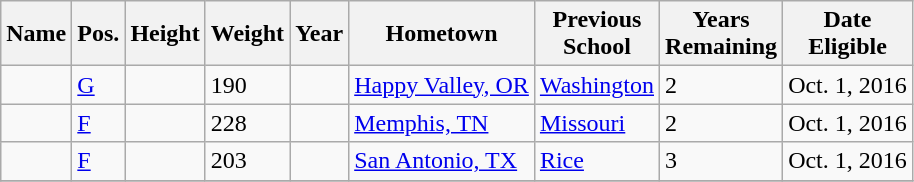<table class="wikitable sortable" border="1">
<tr>
<th>Name</th>
<th>Pos.</th>
<th>Height</th>
<th>Weight</th>
<th>Year</th>
<th>Hometown</th>
<th class="unsortable">Previous<br>School</th>
<th class="unsortable">Years<br>Remaining</th>
<th class="unsortable">Date<br>Eligible</th>
</tr>
<tr>
<td></td>
<td><a href='#'>G</a></td>
<td></td>
<td>190</td>
<td></td>
<td><a href='#'>Happy Valley, OR</a></td>
<td><a href='#'>Washington</a></td>
<td>2</td>
<td>Oct. 1, 2016</td>
</tr>
<tr>
<td></td>
<td><a href='#'>F</a></td>
<td></td>
<td>228</td>
<td></td>
<td><a href='#'>Memphis, TN</a></td>
<td><a href='#'>Missouri</a></td>
<td>2</td>
<td>Oct. 1, 2016</td>
</tr>
<tr>
<td></td>
<td><a href='#'>F</a></td>
<td></td>
<td>203</td>
<td></td>
<td><a href='#'>San Antonio, TX</a></td>
<td><a href='#'>Rice</a></td>
<td>3</td>
<td>Oct. 1, 2016</td>
</tr>
<tr>
</tr>
</table>
